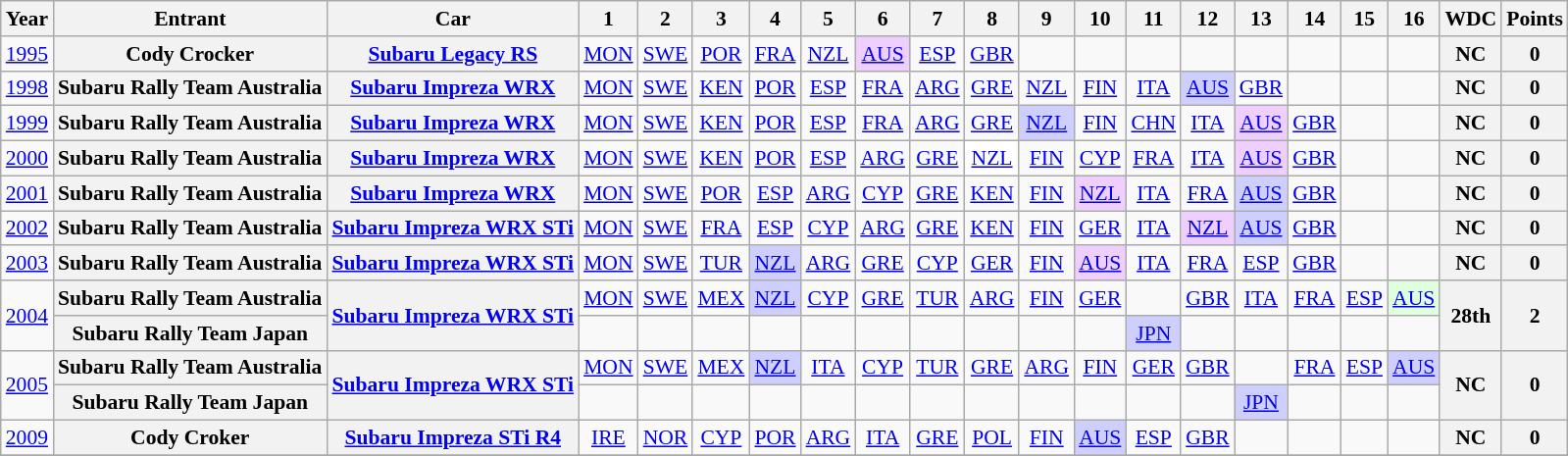<table class="wikitable" border="1" style="text-align:center; font-size:90%;">
<tr>
<th>Year</th>
<th>Entrant</th>
<th>Car</th>
<th>1</th>
<th>2</th>
<th>3</th>
<th>4</th>
<th>5</th>
<th>6</th>
<th>7</th>
<th>8</th>
<th>9</th>
<th>10</th>
<th>11</th>
<th>12</th>
<th>13</th>
<th>14</th>
<th>15</th>
<th>16</th>
<th>WDC</th>
<th>Points</th>
</tr>
<tr>
<td><a href='#'>1995</a></td>
<th>Cody Crocker</th>
<th><a href='#'>Subaru Legacy RS</a></th>
<td><a href='#'>MON</a></td>
<td><a href='#'>SWE</a></td>
<td><a href='#'>POR</a></td>
<td><a href='#'>FRA</a></td>
<td><a href='#'>NZL</a></td>
<td style="background:#EFCFFF;"><a href='#'>AUS</a><br></td>
<td><a href='#'>ESP</a></td>
<td><a href='#'>GBR</a></td>
<td></td>
<td></td>
<td></td>
<td></td>
<td></td>
<td></td>
<td></td>
<td></td>
<th>NC</th>
<th>0</th>
</tr>
<tr>
<td><a href='#'>1998</a></td>
<th>Subaru Rally Team Australia</th>
<th><a href='#'>Subaru Impreza WRX</a></th>
<td><a href='#'>MON</a></td>
<td><a href='#'>SWE</a></td>
<td><a href='#'>KEN</a></td>
<td><a href='#'>POR</a></td>
<td><a href='#'>ESP</a></td>
<td><a href='#'>FRA</a></td>
<td><a href='#'>ARG</a></td>
<td><a href='#'>GRE</a></td>
<td><a href='#'>NZL</a></td>
<td><a href='#'>FIN</a></td>
<td><a href='#'>ITA</a></td>
<td style="background:#CFCFFF;"><a href='#'>AUS</a><br></td>
<td><a href='#'>GBR</a></td>
<td></td>
<td></td>
<td></td>
<th>NC</th>
<th>0</th>
</tr>
<tr>
<td><a href='#'>1999</a></td>
<th>Subaru Rally Team Australia</th>
<th><a href='#'>Subaru Impreza WRX</a></th>
<td><a href='#'>MON</a></td>
<td><a href='#'>SWE</a></td>
<td><a href='#'>KEN</a></td>
<td><a href='#'>POR</a></td>
<td><a href='#'>ESP</a></td>
<td><a href='#'>FRA</a></td>
<td><a href='#'>ARG</a></td>
<td><a href='#'>GRE</a></td>
<td style="background:#CFCFFF;"><a href='#'>NZL</a><br></td>
<td><a href='#'>FIN</a></td>
<td><a href='#'>CHN</a></td>
<td><a href='#'>ITA</a></td>
<td style="background:#EFCFFF;"><a href='#'>AUS</a><br></td>
<td><a href='#'>GBR</a></td>
<td></td>
<td></td>
<th>NC</th>
<th>0</th>
</tr>
<tr>
<td><a href='#'>2000</a></td>
<th>Subaru Rally Team Australia</th>
<th><a href='#'>Subaru Impreza WRX</a></th>
<td><a href='#'>MON</a></td>
<td><a href='#'>SWE</a></td>
<td><a href='#'>KEN</a></td>
<td><a href='#'>POR</a></td>
<td><a href='#'>ESP</a></td>
<td><a href='#'>ARG</a></td>
<td><a href='#'>GRE</a></td>
<td style="background:#FFFFFF;"><a href='#'>NZL</a><br></td>
<td><a href='#'>FIN</a></td>
<td><a href='#'>CYP</a></td>
<td><a href='#'>FRA</a></td>
<td><a href='#'>ITA</a></td>
<td style="background:#EFCFFF;"><a href='#'>AUS</a><br></td>
<td><a href='#'>GBR</a></td>
<td></td>
<td></td>
<th>NC</th>
<th>0</th>
</tr>
<tr>
<td><a href='#'>2001</a></td>
<th>Subaru Rally Team Australia</th>
<th><a href='#'>Subaru Impreza WRX</a></th>
<td><a href='#'>MON</a></td>
<td><a href='#'>SWE</a></td>
<td><a href='#'>POR</a></td>
<td><a href='#'>ESP</a></td>
<td><a href='#'>ARG</a></td>
<td><a href='#'>CYP</a></td>
<td><a href='#'>GRE</a></td>
<td><a href='#'>KEN</a></td>
<td><a href='#'>FIN</a></td>
<td style="background:#EFCFFF;"><a href='#'>NZL</a><br></td>
<td><a href='#'>ITA</a></td>
<td><a href='#'>FRA</a></td>
<td style="background:#CFCFFF;"><a href='#'>AUS</a><br></td>
<td><a href='#'>GBR</a></td>
<td></td>
<td></td>
<th>NC</th>
<th>0</th>
</tr>
<tr>
<td><a href='#'>2002</a></td>
<th>Subaru Rally Team Australia</th>
<th><a href='#'>Subaru Impreza WRX STi</a></th>
<td><a href='#'>MON</a></td>
<td><a href='#'>SWE</a></td>
<td><a href='#'>FRA</a></td>
<td><a href='#'>ESP</a></td>
<td><a href='#'>CYP</a></td>
<td><a href='#'>ARG</a></td>
<td><a href='#'>GRE</a></td>
<td><a href='#'>KEN</a></td>
<td><a href='#'>FIN</a></td>
<td><a href='#'>GER</a></td>
<td><a href='#'>ITA</a></td>
<td style="background:#EFCFFF;"><a href='#'>NZL</a><br></td>
<td style="background:#CFCFFF;"><a href='#'>AUS</a><br></td>
<td><a href='#'>GBR</a></td>
<td></td>
<td></td>
<th>NC</th>
<th>0</th>
</tr>
<tr>
<td><a href='#'>2003</a></td>
<th>Subaru Rally Team Australia</th>
<th><a href='#'>Subaru Impreza WRX STi</a></th>
<td><a href='#'>MON</a></td>
<td><a href='#'>SWE</a></td>
<td><a href='#'>TUR</a></td>
<td style="background:#CFCFFF;"><a href='#'>NZL</a><br></td>
<td><a href='#'>ARG</a></td>
<td><a href='#'>GRE</a></td>
<td><a href='#'>CYP</a></td>
<td><a href='#'>GER</a></td>
<td><a href='#'>FIN</a></td>
<td style="background:#EFCFFF;"><a href='#'>AUS</a><br></td>
<td><a href='#'>ITA</a></td>
<td><a href='#'>FRA</a></td>
<td><a href='#'>ESP</a></td>
<td><a href='#'>GBR</a></td>
<td></td>
<td></td>
<th>NC</th>
<th>0</th>
</tr>
<tr>
<td rowspan=2><a href='#'>2004</a></td>
<th>Subaru Rally Team Australia</th>
<th rowspan=2><a href='#'>Subaru Impreza WRX STi</a></th>
<td><a href='#'>MON</a></td>
<td><a href='#'>SWE</a></td>
<td><a href='#'>MEX</a></td>
<td style="background:#CFCFFF;"><a href='#'>NZL</a><br></td>
<td><a href='#'>CYP</a></td>
<td><a href='#'>GRE</a></td>
<td><a href='#'>TUR</a></td>
<td><a href='#'>ARG</a></td>
<td><a href='#'>FIN</a></td>
<td><a href='#'>GER</a></td>
<td></td>
<td><a href='#'>GBR</a></td>
<td><a href='#'>ITA</a></td>
<td><a href='#'>FRA</a></td>
<td><a href='#'>ESP</a></td>
<td style="background:#DFFFDF;"><a href='#'>AUS</a><br></td>
<th rowspan=2>28th</th>
<th rowspan=2>2</th>
</tr>
<tr>
<th>Subaru Rally Team Japan</th>
<td></td>
<td></td>
<td></td>
<td></td>
<td></td>
<td></td>
<td></td>
<td></td>
<td></td>
<td></td>
<td style="background:#CFCFFF;"><a href='#'>JPN</a><br></td>
<td></td>
<td></td>
<td></td>
<td></td>
</tr>
<tr>
<td rowspan=2><a href='#'>2005</a></td>
<th>Subaru Rally Team Australia</th>
<th rowspan=2><a href='#'>Subaru Impreza WRX STi</a></th>
<td><a href='#'>MON</a></td>
<td><a href='#'>SWE</a></td>
<td><a href='#'>MEX</a></td>
<td style="background:#CFCFFF;"><a href='#'>NZL</a><br></td>
<td><a href='#'>ITA</a></td>
<td><a href='#'>CYP</a></td>
<td><a href='#'>TUR</a></td>
<td><a href='#'>GRE</a></td>
<td><a href='#'>ARG</a></td>
<td><a href='#'>FIN</a></td>
<td><a href='#'>GER</a></td>
<td><a href='#'>GBR</a></td>
<td></td>
<td><a href='#'>FRA</a></td>
<td><a href='#'>ESP</a></td>
<td style="background:#CFCFFF;"><a href='#'>AUS</a><br></td>
<th rowspan=2>NC</th>
<th rowspan=2>0</th>
</tr>
<tr>
<th>Subaru Rally Team Japan</th>
<td></td>
<td></td>
<td></td>
<td></td>
<td></td>
<td></td>
<td></td>
<td></td>
<td></td>
<td></td>
<td></td>
<td></td>
<td style="background:#CFCFFF;"><a href='#'>JPN</a><br></td>
<td></td>
<td></td>
<td></td>
</tr>
<tr>
<td><a href='#'>2009</a></td>
<th>Cody Croker</th>
<th><a href='#'>Subaru Impreza STi R4</a></th>
<td><a href='#'>IRE</a></td>
<td><a href='#'>NOR</a></td>
<td><a href='#'>CYP</a></td>
<td><a href='#'>POR</a></td>
<td><a href='#'>ARG</a></td>
<td><a href='#'>ITA</a></td>
<td><a href='#'>GRE</a></td>
<td><a href='#'>POL</a></td>
<td><a href='#'>FIN</a></td>
<td style="background:#CFCFFF;"><a href='#'>AUS</a><br></td>
<td><a href='#'>ESP</a></td>
<td><a href='#'>GBR</a></td>
<td></td>
<td></td>
<td></td>
<td></td>
<th>NC</th>
<th>0</th>
</tr>
<tr>
</tr>
</table>
